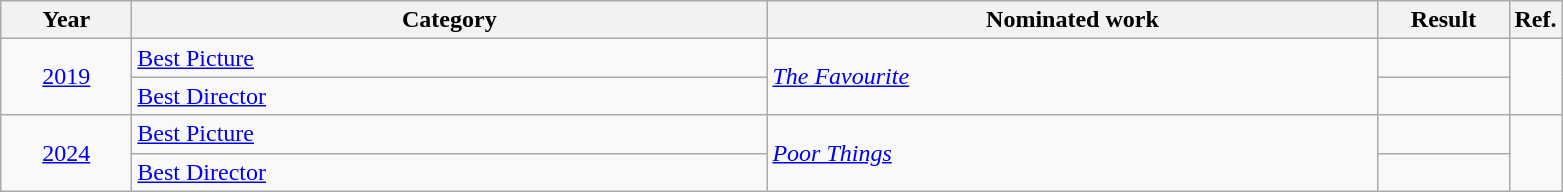<table class=wikitable>
<tr>
<th scope="col" style="width:5em;">Year</th>
<th scope="col" style="width:26em;">Category</th>
<th scope="col" style="width:25em;">Nominated work</th>
<th scope="col" style="width:5em;">Result</th>
<th>Ref.</th>
</tr>
<tr>
<td style="text-align:center;", rowspan="2"><a href='#'>2019</a></td>
<td><a href='#'>Best Picture</a></td>
<td rowspan="2"><em><a href='#'>The Favourite</a></em></td>
<td></td>
<td rowspan=2></td>
</tr>
<tr>
<td><a href='#'>Best Director</a></td>
<td></td>
</tr>
<tr>
<td style="text-align:center;", rowspan="2"><a href='#'>2024</a></td>
<td><a href='#'>Best Picture</a></td>
<td rowspan="2"><em><a href='#'>Poor Things</a></em></td>
<td></td>
<td rowspan="2"></td>
</tr>
<tr>
<td><a href='#'>Best Director</a></td>
<td></td>
</tr>
</table>
